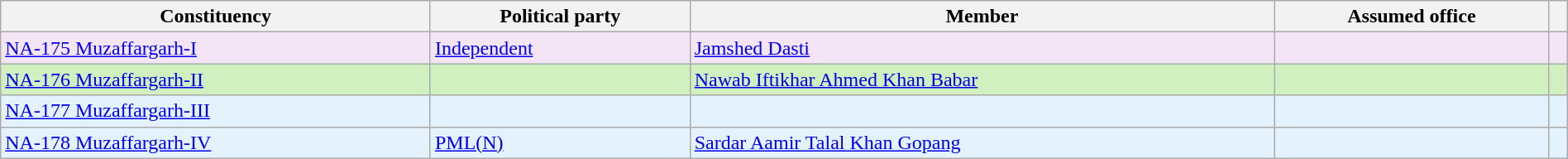<table class="wikitable sortable" style="width: 100%;">
<tr>
<th class="unsortable">Constituency</th>
<th>Political party</th>
<th class="unsortable">Member</th>
<th>Assumed office</th>
<th class="unsortable"></th>
</tr>
<tr style="background:#F3E5F5">
<td><a href='#'>NA-175 Muzaffargarh-I</a></td>
<td><a href='#'>Independent</a></td>
<td><a href='#'>Jamshed Dasti</a></td>
<td></td>
<td></td>
</tr>
<tr style="background:#D0F0C0">
<td><a href='#'>NA-176 Muzaffargarh-II</a></td>
<td></td>
<td><a href='#'>Nawab Iftikhar  Ahmed Khan Babar</a></td>
<td></td>
<td></td>
</tr>
<tr style="background:#E3F2FD">
<td><a href='#'>NA-177 Muzaffargarh-III</a></td>
<td></td>
<td></td>
<td></td>
<td></td>
</tr>
<tr style="background:#E3F2FD">
<td><a href='#'>NA-178 Muzaffargarh-IV</a></td>
<td><a href='#'>PML(N)</a></td>
<td><a href='#'>Sardar Aamir Talal Khan Gopang</a></td>
<td></td>
<td></td>
</tr>
</table>
